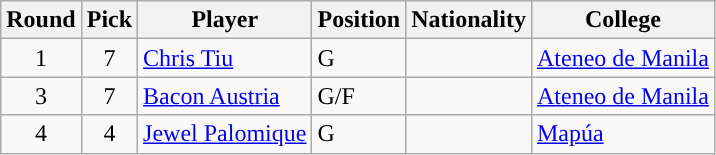<table class="wikitable sortable sortable">
<tr>
<th>Round</th>
<th>Pick</th>
<th>Player</th>
<th>Position</th>
<th>Nationality</th>
<th>College</th>
</tr>
<tr>
<td align=center>1</td>
<td align=center>7</td>
<td><a href='#'>Chris Tiu</a></td>
<td>G</td>
<td></td>
<td><a href='#'>Ateneo de Manila</a></td>
</tr>
<tr>
<td align=center>3</td>
<td align=center>7</td>
<td><a href='#'>Bacon Austria</a></td>
<td>G/F</td>
<td></td>
<td><a href='#'>Ateneo de Manila</a></td>
</tr>
<tr>
<td align=center>4</td>
<td align=center>4</td>
<td><a href='#'>Jewel Palomique</a></td>
<td>G</td>
<td></td>
<td><a href='#'>Mapúa</a></td>
</tr>
</table>
